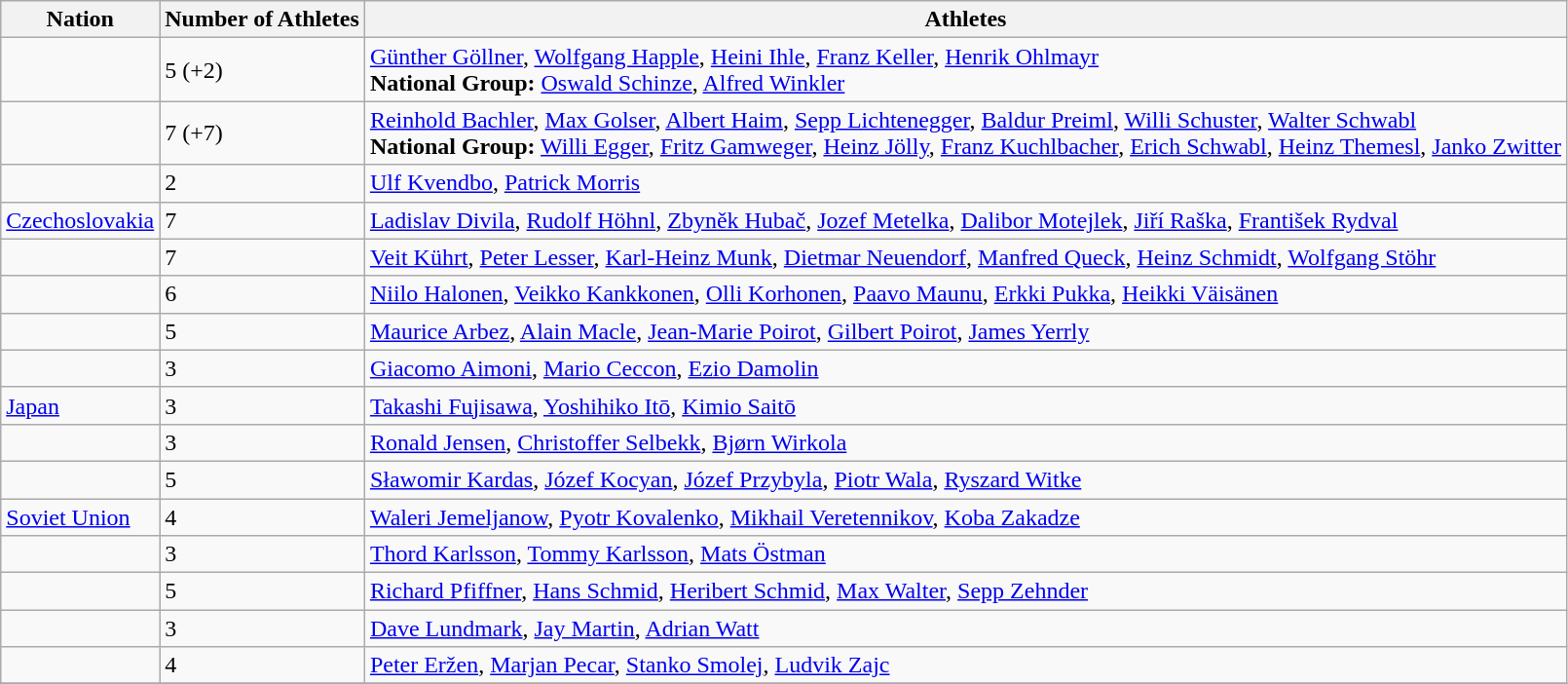<table class="wikitable sortable">
<tr>
<th class="unsortable">Nation</th>
<th>Number of Athletes</th>
<th class="unsortable">Athletes</th>
</tr>
<tr>
<td></td>
<td>5 (+2)</td>
<td><a href='#'>Günther Göllner</a>, <a href='#'>Wolfgang Happle</a>, <a href='#'>Heini Ihle</a>, <a href='#'>Franz Keller</a>, <a href='#'>Henrik Ohlmayr</a><br><strong>National Group:</strong> <a href='#'>Oswald Schinze</a>, <a href='#'>Alfred Winkler</a></td>
</tr>
<tr>
<td></td>
<td>7 (+7)</td>
<td><a href='#'>Reinhold Bachler</a>, <a href='#'>Max Golser</a>, <a href='#'>Albert Haim</a>, <a href='#'>Sepp Lichtenegger</a>, <a href='#'>Baldur Preiml</a>, <a href='#'>Willi Schuster</a>, <a href='#'>Walter Schwabl</a><br><strong>National Group:</strong> <a href='#'>Willi Egger</a>, <a href='#'>Fritz Gamweger</a>, <a href='#'>Heinz Jölly</a>, <a href='#'>Franz Kuchlbacher</a>, <a href='#'>Erich Schwabl</a>, <a href='#'>Heinz Themesl</a>, <a href='#'>Janko Zwitter</a></td>
</tr>
<tr>
<td></td>
<td>2</td>
<td><a href='#'>Ulf Kvendbo</a>, <a href='#'>Patrick Morris</a></td>
</tr>
<tr>
<td> <a href='#'>Czechoslovakia</a></td>
<td>7</td>
<td><a href='#'>Ladislav Divila</a>, <a href='#'>Rudolf Höhnl</a>, <a href='#'>Zbyněk Hubač</a>, <a href='#'>Jozef Metelka</a>, <a href='#'>Dalibor Motejlek</a>, <a href='#'>Jiří Raška</a>, <a href='#'>František Rydval</a></td>
</tr>
<tr>
<td></td>
<td>7</td>
<td><a href='#'>Veit Kührt</a>, <a href='#'>Peter Lesser</a>, <a href='#'>Karl-Heinz Munk</a>, <a href='#'>Dietmar Neuendorf</a>, <a href='#'>Manfred Queck</a>, <a href='#'>Heinz Schmidt</a>, <a href='#'>Wolfgang Stöhr</a></td>
</tr>
<tr>
<td></td>
<td>6</td>
<td><a href='#'>Niilo Halonen</a>, <a href='#'>Veikko Kankkonen</a>, <a href='#'>Olli Korhonen</a>, <a href='#'>Paavo Maunu</a>, <a href='#'>Erkki Pukka</a>, <a href='#'>Heikki Väisänen</a></td>
</tr>
<tr>
<td></td>
<td>5</td>
<td><a href='#'>Maurice Arbez</a>, <a href='#'>Alain Macle</a>, <a href='#'>Jean-Marie Poirot</a>, <a href='#'>Gilbert Poirot</a>, <a href='#'>James Yerrly</a></td>
</tr>
<tr>
<td></td>
<td>3</td>
<td><a href='#'>Giacomo Aimoni</a>, <a href='#'>Mario Ceccon</a>, <a href='#'>Ezio Damolin</a></td>
</tr>
<tr>
<td> <a href='#'>Japan</a></td>
<td>3</td>
<td><a href='#'>Takashi Fujisawa</a>, <a href='#'>Yoshihiko Itō</a>, <a href='#'>Kimio Saitō</a></td>
</tr>
<tr>
<td></td>
<td>3</td>
<td><a href='#'>Ronald Jensen</a>, <a href='#'>Christoffer Selbekk</a>, <a href='#'>Bjørn Wirkola</a></td>
</tr>
<tr>
<td></td>
<td>5</td>
<td><a href='#'>Sławomir Kardas</a>, <a href='#'>Józef Kocyan</a>, <a href='#'>Józef Przybyla</a>, <a href='#'>Piotr Wala</a>, <a href='#'>Ryszard Witke</a></td>
</tr>
<tr>
<td> <a href='#'>Soviet Union</a></td>
<td>4</td>
<td><a href='#'>Waleri Jemeljanow</a>, <a href='#'>Pyotr Kovalenko</a>, <a href='#'>Mikhail Veretennikov</a>, <a href='#'>Koba Zakadze</a></td>
</tr>
<tr>
<td></td>
<td>3</td>
<td><a href='#'>Thord Karlsson</a>, <a href='#'>Tommy Karlsson</a>, <a href='#'>Mats Östman</a></td>
</tr>
<tr>
<td></td>
<td>5</td>
<td><a href='#'>Richard Pfiffner</a>, <a href='#'>Hans Schmid</a>, <a href='#'>Heribert Schmid</a>, <a href='#'>Max Walter</a>, <a href='#'>Sepp Zehnder</a></td>
</tr>
<tr>
<td></td>
<td>3</td>
<td><a href='#'>Dave Lundmark</a>, <a href='#'>Jay Martin</a>, <a href='#'>Adrian Watt</a></td>
</tr>
<tr>
<td></td>
<td>4</td>
<td><a href='#'>Peter Eržen</a>, <a href='#'>Marjan Pecar</a>, <a href='#'>Stanko Smolej</a>, <a href='#'>Ludvik Zajc</a></td>
</tr>
<tr>
</tr>
</table>
